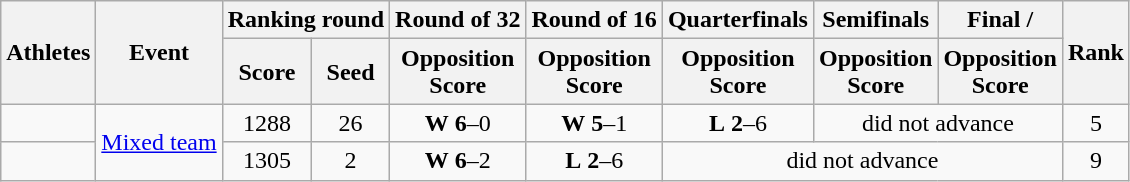<table class="wikitable">
<tr>
<th rowspan="2">Athletes</th>
<th rowspan="2">Event</th>
<th colspan="2">Ranking round</th>
<th>Round of 32</th>
<th>Round of 16</th>
<th>Quarterfinals</th>
<th>Semifinals</th>
<th>Final / </th>
<th rowspan="2">Rank</th>
</tr>
<tr>
<th>Score</th>
<th>Seed</th>
<th>Opposition<br>Score</th>
<th>Opposition<br>Score</th>
<th>Opposition<br>Score</th>
<th>Opposition<br>Score</th>
<th>Opposition<br>Score</th>
</tr>
<tr align="center">
<td align="left"></td>
<td rowspan="2"><a href='#'>Mixed team</a></td>
<td>1288</td>
<td>26</td>
<td><strong>W</strong> <strong>6</strong>–0</td>
<td><strong>W</strong> <strong>5</strong>–1</td>
<td><strong>L</strong> <strong>2</strong>–6</td>
<td colspan="2">did not advance</td>
<td>5</td>
</tr>
<tr align="center">
<td align="left"></td>
<td>1305</td>
<td>2</td>
<td><strong>W</strong> <strong>6</strong>–2</td>
<td><strong>L</strong> <strong>2</strong>–6</td>
<td colspan="3">did not advance</td>
<td>9</td>
</tr>
</table>
